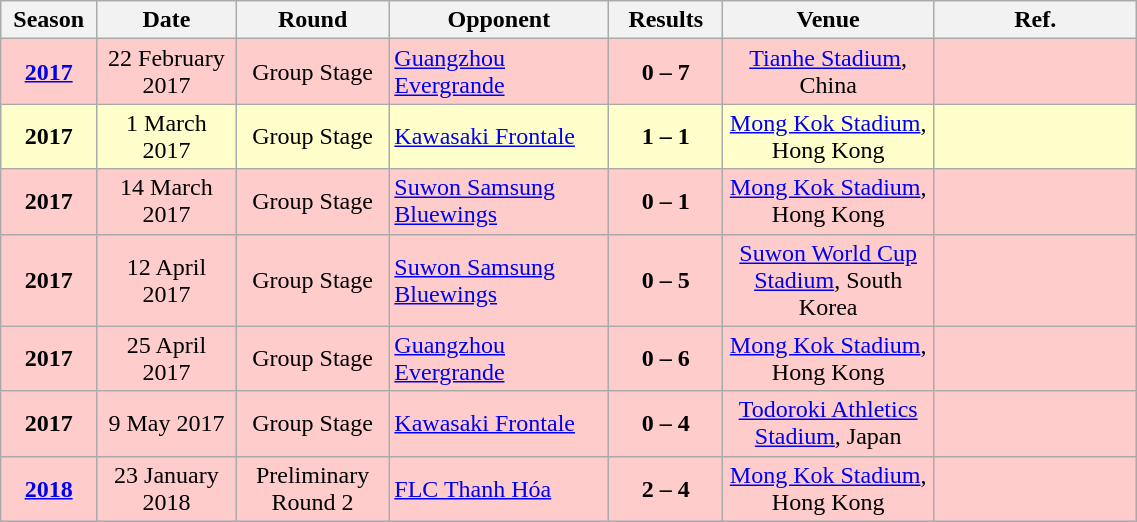<table width=60% class="wikitable" style="text-align:center">
<tr>
<th width=1%>Season</th>
<th width=3%>Date</th>
<th width=2%>Round</th>
<th width=7%>Opponent</th>
<th width=2%>Results</th>
<th width=8%>Venue</th>
<th width=8%>Ref.</th>
</tr>
<tr bgcolor=#ffcccc>
<td><strong><a href='#'>2017</a></strong></td>
<td>22 February 2017</td>
<td>Group Stage</td>
<td align="left"> <a href='#'>Guangzhou Evergrande</a></td>
<td><strong>0 – 7</strong></td>
<td><a href='#'>Tianhe Stadium</a>, China</td>
<td></td>
</tr>
<tr bgcolor=#ffffcc>
<td><strong>2017</strong></td>
<td>1 March 2017</td>
<td>Group Stage</td>
<td align="left"> <a href='#'>Kawasaki Frontale</a></td>
<td><strong>1 – 1</strong></td>
<td><a href='#'>Mong Kok Stadium</a>, Hong Kong</td>
<td></td>
</tr>
<tr bgcolor=#ffcccc>
<td><strong>2017</strong></td>
<td>14 March 2017</td>
<td>Group Stage</td>
<td align="left"> <a href='#'>Suwon Samsung Bluewings</a></td>
<td><strong>0 – 1</strong></td>
<td><a href='#'>Mong Kok Stadium</a>, Hong Kong</td>
<td></td>
</tr>
<tr bgcolor=#ffcccc>
<td><strong>2017</strong></td>
<td>12 April 2017</td>
<td>Group Stage</td>
<td align="left"> <a href='#'>Suwon Samsung Bluewings</a></td>
<td><strong>0 – 5</strong></td>
<td><a href='#'>Suwon World Cup Stadium</a>, South Korea</td>
<td></td>
</tr>
<tr bgcolor=#ffcccc>
<td><strong>2017</strong></td>
<td>25 April 2017</td>
<td>Group Stage</td>
<td align="left"> <a href='#'>Guangzhou Evergrande</a></td>
<td><strong>0 – 6</strong></td>
<td><a href='#'>Mong Kok Stadium</a>, Hong Kong</td>
<td></td>
</tr>
<tr bgcolor=#ffcccc>
<td><strong>2017</strong></td>
<td>9 May 2017</td>
<td>Group Stage</td>
<td align="left"> <a href='#'>Kawasaki Frontale</a></td>
<td><strong>0 – 4</strong></td>
<td><a href='#'>Todoroki Athletics Stadium</a>, Japan</td>
<td></td>
</tr>
<tr bgcolor=#ffcccc>
<td><strong><a href='#'>2018</a></strong></td>
<td>23 January 2018</td>
<td>Preliminary Round 2</td>
<td align="left"> <a href='#'>FLC Thanh Hóa</a></td>
<td><strong>2 – 4</strong></td>
<td><a href='#'>Mong Kok Stadium</a>, Hong Kong</td>
<td></td>
</tr>
</table>
